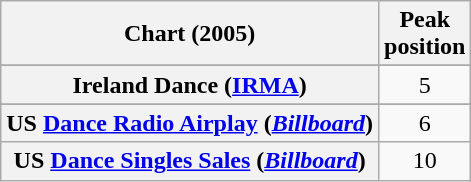<table class="wikitable sortable plainrowheaders" style="text-align:center">
<tr>
<th>Chart (2005)</th>
<th>Peak<br>position</th>
</tr>
<tr>
</tr>
<tr>
</tr>
<tr>
</tr>
<tr>
</tr>
<tr>
<th scope="row">Ireland Dance (<a href='#'>IRMA</a>)</th>
<td>5</td>
</tr>
<tr>
</tr>
<tr>
</tr>
<tr>
<th scope="row">US <a href='#'>Dance Radio Airplay</a> (<em><a href='#'>Billboard</a></em>)</th>
<td>6</td>
</tr>
<tr>
<th scope="row">US <a href='#'>Dance Singles Sales</a> (<em><a href='#'>Billboard</a></em>)</th>
<td>10</td>
</tr>
</table>
